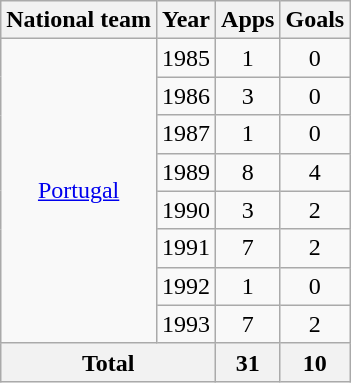<table class="wikitable" style="text-align:center">
<tr>
<th>National team</th>
<th>Year</th>
<th>Apps</th>
<th>Goals</th>
</tr>
<tr>
<td rowspan="8"><a href='#'>Portugal</a></td>
<td>1985</td>
<td>1</td>
<td>0</td>
</tr>
<tr>
<td>1986</td>
<td>3</td>
<td>0</td>
</tr>
<tr>
<td>1987</td>
<td>1</td>
<td>0</td>
</tr>
<tr>
<td>1989</td>
<td>8</td>
<td>4</td>
</tr>
<tr>
<td>1990</td>
<td>3</td>
<td>2</td>
</tr>
<tr>
<td>1991</td>
<td>7</td>
<td>2</td>
</tr>
<tr>
<td>1992</td>
<td>1</td>
<td>0</td>
</tr>
<tr>
<td>1993</td>
<td>7</td>
<td>2</td>
</tr>
<tr>
<th colspan="2">Total</th>
<th>31</th>
<th>10</th>
</tr>
</table>
